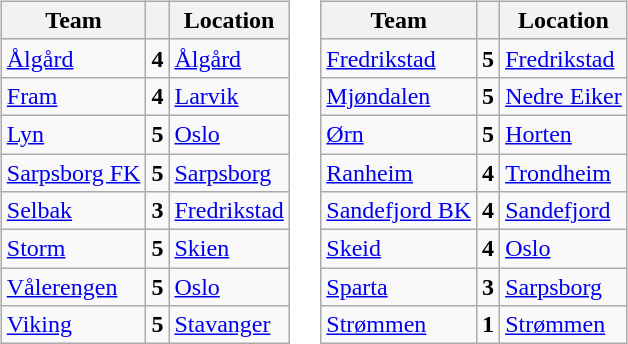<table border="0">
<tr>
<td valign="top"><br><table class="wikitable sortable" border="1">
<tr>
<th>Team</th>
<th></th>
<th>Location</th>
</tr>
<tr>
<td><a href='#'>Ålgård</a></td>
<td align="center"><strong>4</strong></td>
<td><a href='#'>Ålgård</a></td>
</tr>
<tr>
<td><a href='#'>Fram</a></td>
<td align="center"><strong>4</strong></td>
<td><a href='#'>Larvik</a></td>
</tr>
<tr>
<td><a href='#'>Lyn</a></td>
<td align="center"><strong>5</strong></td>
<td><a href='#'>Oslo</a></td>
</tr>
<tr>
<td><a href='#'>Sarpsborg FK</a></td>
<td align="center"><strong>5</strong></td>
<td><a href='#'>Sarpsborg</a></td>
</tr>
<tr>
<td><a href='#'>Selbak</a></td>
<td align="center"><strong>3</strong></td>
<td><a href='#'>Fredrikstad</a></td>
</tr>
<tr>
<td><a href='#'>Storm</a></td>
<td align="center"><strong>5</strong></td>
<td><a href='#'>Skien</a></td>
</tr>
<tr>
<td><a href='#'>Vålerengen</a></td>
<td align="center"><strong>5</strong></td>
<td><a href='#'>Oslo</a></td>
</tr>
<tr>
<td><a href='#'>Viking</a></td>
<td align="center"><strong>5</strong></td>
<td><a href='#'>Stavanger</a></td>
</tr>
</table>
</td>
<td valign="top"><br><table class="wikitable sortable" border="1">
<tr>
<th>Team</th>
<th></th>
<th>Location</th>
</tr>
<tr>
<td><a href='#'>Fredrikstad</a></td>
<td align="center"><strong>5</strong></td>
<td><a href='#'>Fredrikstad</a></td>
</tr>
<tr>
<td><a href='#'>Mjøndalen</a></td>
<td align="center"><strong>5</strong></td>
<td><a href='#'>Nedre Eiker</a></td>
</tr>
<tr>
<td><a href='#'>Ørn</a></td>
<td align="center"><strong>5</strong></td>
<td><a href='#'>Horten</a></td>
</tr>
<tr>
<td><a href='#'>Ranheim</a></td>
<td align="center"><strong>4</strong></td>
<td><a href='#'>Trondheim</a></td>
</tr>
<tr>
<td><a href='#'>Sandefjord BK</a></td>
<td align="center"><strong>4</strong></td>
<td><a href='#'>Sandefjord</a></td>
</tr>
<tr>
<td><a href='#'>Skeid</a></td>
<td align="center"><strong>4</strong></td>
<td><a href='#'>Oslo</a></td>
</tr>
<tr>
<td><a href='#'>Sparta</a></td>
<td align="center"><strong>3</strong></td>
<td><a href='#'>Sarpsborg</a></td>
</tr>
<tr>
<td><a href='#'>Strømmen</a></td>
<td align="center"><strong>1</strong></td>
<td><a href='#'>Strømmen</a></td>
</tr>
</table>
</td>
</tr>
</table>
